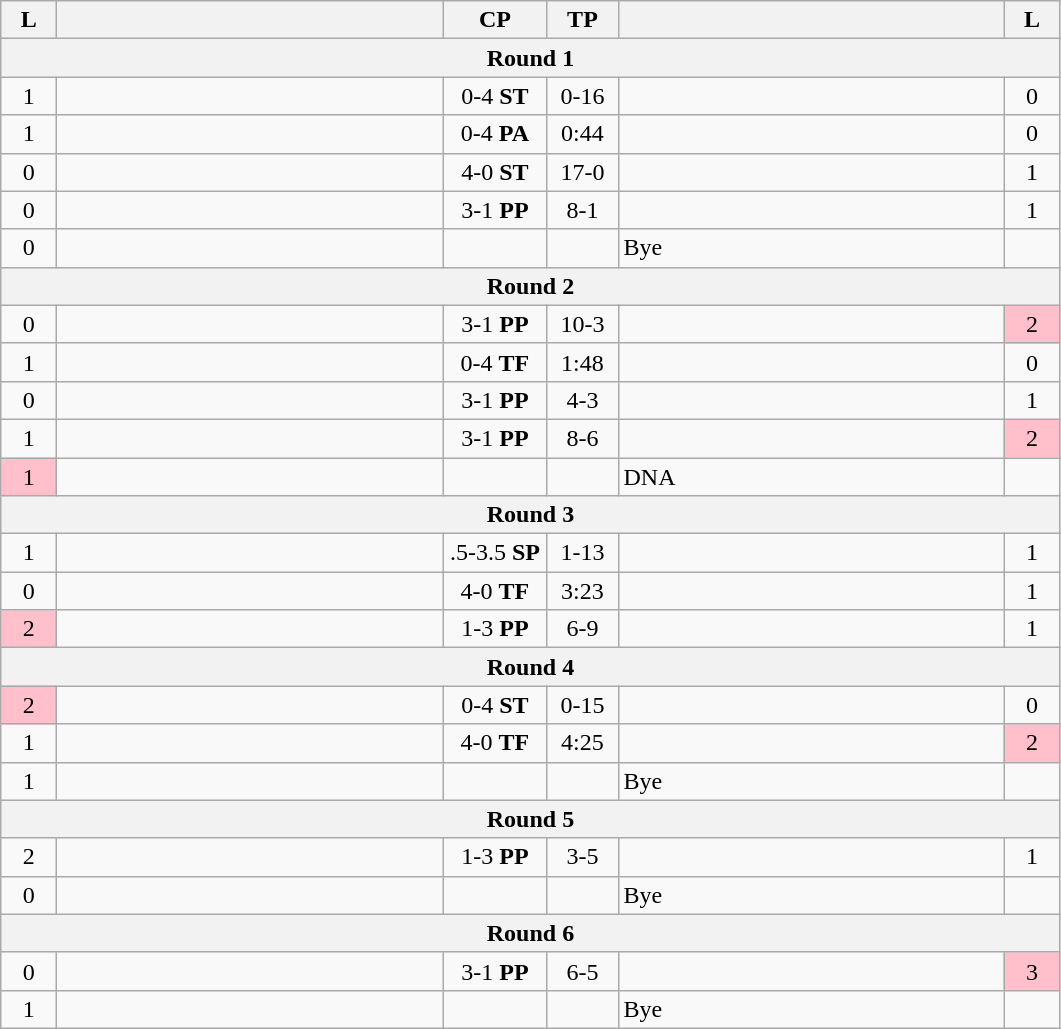<table class="wikitable" style="text-align: center;" |>
<tr>
<th width="30">L</th>
<th width="250"></th>
<th width="62">CP</th>
<th width="40">TP</th>
<th width="250"></th>
<th width="30">L</th>
</tr>
<tr>
<th colspan="7">Round 1</th>
</tr>
<tr>
<td>1</td>
<td style="text-align:left;"></td>
<td>0-4 <strong>ST</strong></td>
<td>0-16</td>
<td style="text-align:left;"><strong></strong></td>
<td>0</td>
</tr>
<tr>
<td>1</td>
<td style="text-align:left;"></td>
<td>0-4 <strong>PA</strong></td>
<td>0:44</td>
<td style="text-align:left;"><strong></strong></td>
<td>0</td>
</tr>
<tr>
<td>0</td>
<td style="text-align:left;"><strong></strong></td>
<td>4-0 <strong>ST</strong></td>
<td>17-0</td>
<td style="text-align:left;"></td>
<td>1</td>
</tr>
<tr>
<td>0</td>
<td style="text-align:left;"><strong></strong></td>
<td>3-1 <strong>PP</strong></td>
<td>8-1</td>
<td style="text-align:left;"></td>
<td>1</td>
</tr>
<tr>
<td>0</td>
<td style="text-align:left;"><strong></strong></td>
<td></td>
<td></td>
<td style="text-align:left;">Bye</td>
<td></td>
</tr>
<tr>
<th colspan="7">Round 2</th>
</tr>
<tr>
<td>0</td>
<td style="text-align:left;"><strong></strong></td>
<td>3-1 <strong>PP</strong></td>
<td>10-3</td>
<td style="text-align:left;"></td>
<td bgcolor=pink>2</td>
</tr>
<tr>
<td>1</td>
<td style="text-align:left;"></td>
<td>0-4 <strong>TF</strong></td>
<td>1:48</td>
<td style="text-align:left;"><strong></strong></td>
<td>0</td>
</tr>
<tr>
<td>0</td>
<td style="text-align:left;"><strong></strong></td>
<td>3-1 <strong>PP</strong></td>
<td>4-3</td>
<td style="text-align:left;"></td>
<td>1</td>
</tr>
<tr>
<td>1</td>
<td style="text-align:left;"><strong></strong></td>
<td>3-1 <strong>PP</strong></td>
<td>8-6</td>
<td style="text-align:left;"></td>
<td bgcolor=pink>2</td>
</tr>
<tr>
<td bgcolor=pink>1</td>
<td style="text-align:left;"></td>
<td></td>
<td></td>
<td style="text-align:left;">DNA</td>
<td></td>
</tr>
<tr>
<th colspan="7">Round 3</th>
</tr>
<tr>
<td>1</td>
<td style="text-align:left;"></td>
<td>.5-3.5 <strong>SP</strong></td>
<td>1-13</td>
<td style="text-align:left;"><strong></strong></td>
<td>1</td>
</tr>
<tr>
<td>0</td>
<td style="text-align:left;"><strong></strong></td>
<td>4-0 <strong>TF</strong></td>
<td>3:23</td>
<td style="text-align:left;"></td>
<td>1</td>
</tr>
<tr>
<td bgcolor=pink>2</td>
<td style="text-align:left;"></td>
<td>1-3 <strong>PP</strong></td>
<td>6-9</td>
<td style="text-align:left;"><strong></strong></td>
<td>1</td>
</tr>
<tr>
<th colspan="7">Round 4</th>
</tr>
<tr>
<td bgcolor=pink>2</td>
<td style="text-align:left;"></td>
<td>0-4 <strong>ST</strong></td>
<td>0-15</td>
<td style="text-align:left;"><strong></strong></td>
<td>0</td>
</tr>
<tr>
<td>1</td>
<td style="text-align:left;"><strong></strong></td>
<td>4-0 <strong>TF</strong></td>
<td>4:25</td>
<td style="text-align:left;"></td>
<td bgcolor=pink>2</td>
</tr>
<tr>
<td>1</td>
<td style="text-align:left;"><strong></strong></td>
<td></td>
<td></td>
<td style="text-align:left;">Bye</td>
<td></td>
</tr>
<tr>
<th colspan="7">Round 5</th>
</tr>
<tr>
<td>2</td>
<td style="text-align:left;"></td>
<td>1-3 <strong>PP</strong></td>
<td>3-5</td>
<td style="text-align:left;"><strong></strong></td>
<td>1</td>
</tr>
<tr>
<td>0</td>
<td style="text-align:left;"><strong></strong></td>
<td></td>
<td></td>
<td style="text-align:left;">Bye</td>
<td></td>
</tr>
<tr>
<th colspan="7">Round 6</th>
</tr>
<tr>
<td>0</td>
<td style="text-align:left;"><strong></strong></td>
<td>3-1 <strong>PP</strong></td>
<td>6-5</td>
<td style="text-align:left;"></td>
<td bgcolor=pink>3</td>
</tr>
<tr>
<td>1</td>
<td style="text-align:left;"><strong></strong></td>
<td></td>
<td></td>
<td style="text-align:left;">Bye</td>
<td></td>
</tr>
</table>
